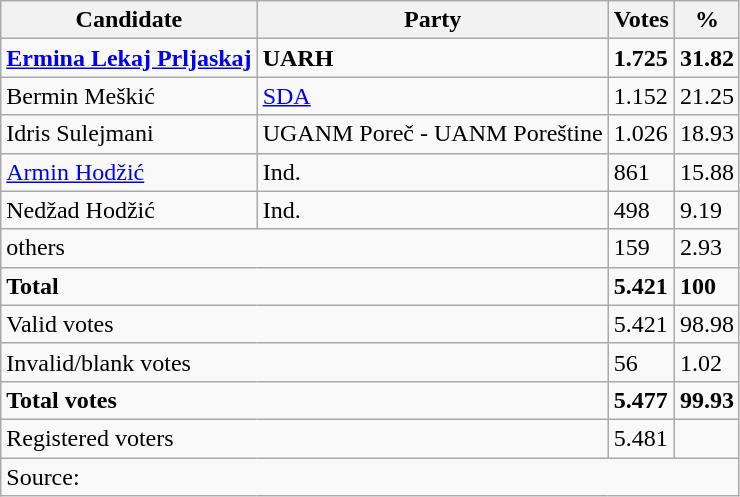<table class="wikitable" style="text-align: left;">
<tr>
<th>Candidate</th>
<th>Party</th>
<th>Votes</th>
<th>%</th>
</tr>
<tr>
<td><strong><a href='#'>Ermina Lekaj Prljaskaj</a></strong></td>
<td><strong>UARH</strong></td>
<td><strong>1.725</strong></td>
<td><strong>31.82</strong></td>
</tr>
<tr>
<td>Bermin Meškić</td>
<td><a href='#'>SDA</a></td>
<td>1.152</td>
<td>21.25</td>
</tr>
<tr>
<td>Idris Sulejmani</td>
<td>UGANM Poreč - UANM Poreštine</td>
<td>1.026</td>
<td>18.93</td>
</tr>
<tr>
<td><a href='#'>Armin Hodžić</a></td>
<td>Ind.</td>
<td>861</td>
<td>15.88</td>
</tr>
<tr>
<td>Nedžad Hodžić</td>
<td>Ind.</td>
<td>498</td>
<td>9.19</td>
</tr>
<tr>
<td colspan="2">others</td>
<td>159</td>
<td>2.93</td>
</tr>
<tr>
<td colspan="2"><strong>Total</strong></td>
<td><strong>5.421</strong></td>
<td><strong>100</strong></td>
</tr>
<tr>
<td colspan="2">Valid votes</td>
<td>5.421</td>
<td>98.98</td>
</tr>
<tr>
<td colspan="2">Invalid/blank votes</td>
<td>56</td>
<td>1.02</td>
</tr>
<tr>
<td colspan="2"><strong>Total votes</strong></td>
<td><strong>5.477</strong></td>
<td><strong>99.93</strong></td>
</tr>
<tr>
<td colspan="2">Registered voters</td>
<td>5.481</td>
<td></td>
</tr>
<tr>
<td colspan="4">Source: </td>
</tr>
</table>
